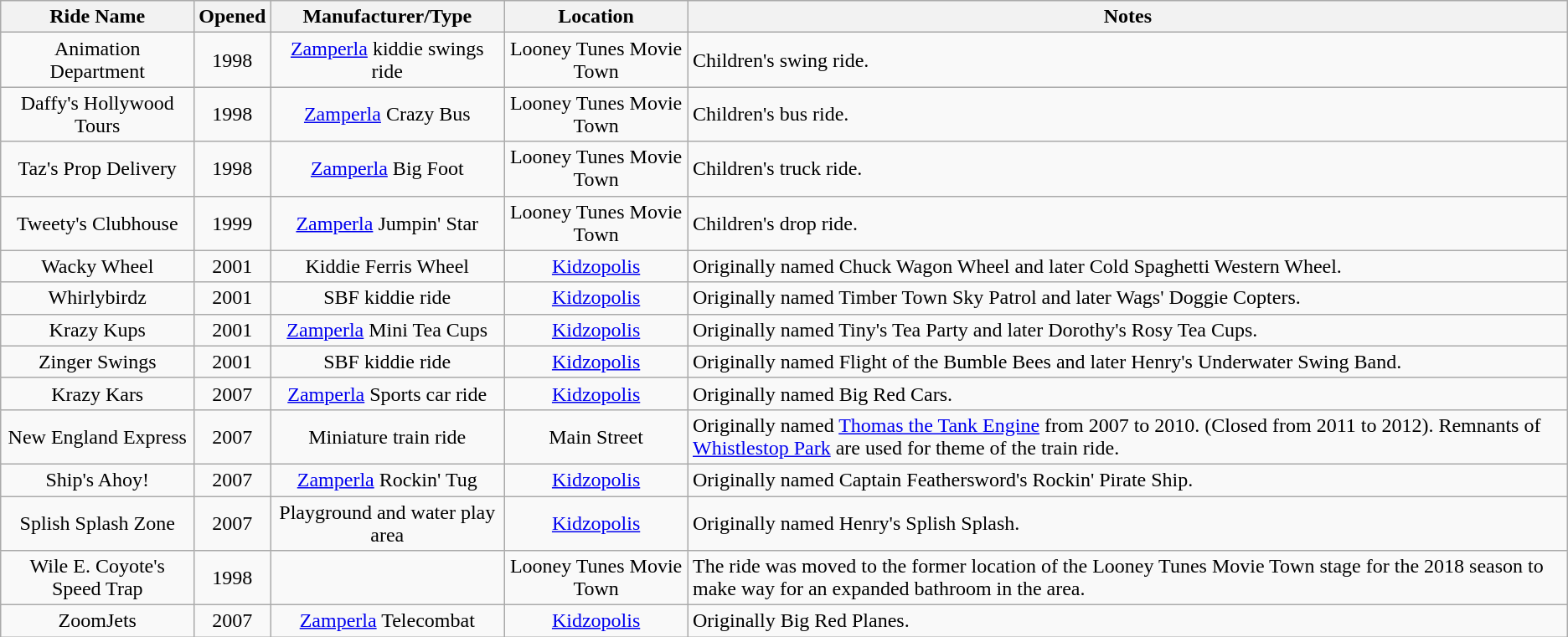<table class="wikitable sortable" style="text-align:center">
<tr>
<th>Ride Name</th>
<th>Opened</th>
<th>Manufacturer/Type</th>
<th>Location</th>
<th class="unsortable">Notes</th>
</tr>
<tr>
<td>Animation Department</td>
<td>1998</td>
<td><a href='#'>Zamperla</a> kiddie swings ride</td>
<td>Looney Tunes Movie Town</td>
<td style="text-align:left">Children's swing ride.</td>
</tr>
<tr>
<td>Daffy's Hollywood Tours</td>
<td>1998</td>
<td><a href='#'>Zamperla</a> Crazy Bus</td>
<td>Looney Tunes Movie Town</td>
<td style="text-align:left">Children's bus ride.</td>
</tr>
<tr>
<td>Taz's Prop Delivery</td>
<td>1998</td>
<td><a href='#'>Zamperla</a> Big Foot</td>
<td>Looney Tunes Movie Town</td>
<td style="text-align:left">Children's truck ride.</td>
</tr>
<tr>
<td>Tweety's Clubhouse</td>
<td>1999</td>
<td><a href='#'>Zamperla</a> Jumpin' Star</td>
<td>Looney Tunes Movie Town</td>
<td style="text-align:left">Children's drop ride.</td>
</tr>
<tr>
<td>Wacky Wheel</td>
<td>2001</td>
<td>Kiddie Ferris Wheel</td>
<td><a href='#'>Kidzopolis</a></td>
<td style="text-align:left">Originally named Chuck Wagon Wheel and later Cold Spaghetti Western Wheel.</td>
</tr>
<tr>
<td>Whirlybirdz</td>
<td>2001</td>
<td>SBF kiddie ride</td>
<td><a href='#'>Kidzopolis</a></td>
<td style="text-align:left">Originally named Timber Town Sky Patrol and later Wags' Doggie Copters.</td>
</tr>
<tr>
<td>Krazy Kups</td>
<td>2001</td>
<td><a href='#'>Zamperla</a> Mini Tea Cups</td>
<td><a href='#'>Kidzopolis</a></td>
<td style="text-align:left">Originally named Tiny's Tea Party and later Dorothy's Rosy Tea Cups.</td>
</tr>
<tr>
<td>Zinger Swings</td>
<td>2001</td>
<td>SBF kiddie ride</td>
<td><a href='#'>Kidzopolis</a></td>
<td style="text-align:left">Originally named Flight of the Bumble Bees and later Henry's Underwater Swing Band.</td>
</tr>
<tr>
<td>Krazy Kars</td>
<td>2007</td>
<td><a href='#'>Zamperla</a> Sports car ride</td>
<td><a href='#'>Kidzopolis</a></td>
<td style="text-align:left">Originally named Big Red Cars.</td>
</tr>
<tr>
<td>New England Express</td>
<td>2007</td>
<td>Miniature train ride</td>
<td>Main Street</td>
<td style="text-align:left">Originally named <a href='#'>Thomas the Tank Engine</a> from 2007 to 2010. (Closed from 2011 to 2012). Remnants of <a href='#'>Whistlestop Park</a> are used for theme of the train ride.</td>
</tr>
<tr>
<td>Ship's Ahoy!</td>
<td>2007</td>
<td><a href='#'>Zamperla</a> Rockin' Tug</td>
<td><a href='#'>Kidzopolis</a></td>
<td style="text-align:left">Originally named Captain Feathersword's Rockin' Pirate Ship.</td>
</tr>
<tr>
<td>Splish Splash Zone</td>
<td>2007</td>
<td>Playground and water play area</td>
<td><a href='#'>Kidzopolis</a></td>
<td style="text-align:left">Originally named Henry's Splish Splash.</td>
</tr>
<tr>
<td>Wile E. Coyote's Speed Trap</td>
<td>1998</td>
<td></td>
<td>Looney Tunes Movie Town</td>
<td style="text-align:left">The ride was moved to the former location of the Looney Tunes Movie Town stage for the 2018 season to make way for an expanded bathroom in the area.</td>
</tr>
<tr>
<td>ZoomJets</td>
<td>2007</td>
<td><a href='#'>Zamperla</a> Telecombat</td>
<td><a href='#'>Kidzopolis</a></td>
<td style="text-align:left">Originally Big Red Planes.</td>
</tr>
</table>
